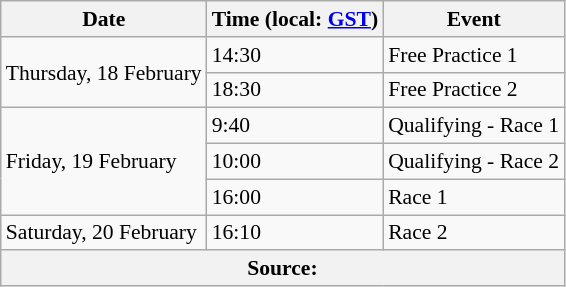<table class="wikitable" style="font-size: 90%;">
<tr>
<th>Date</th>
<th>Time (local: <a href='#'>GST</a>)</th>
<th>Event</th>
</tr>
<tr>
<td rowspan="2">Thursday, 18 February</td>
<td>14:30</td>
<td>Free Practice 1</td>
</tr>
<tr>
<td>18:30</td>
<td>Free Practice 2</td>
</tr>
<tr>
<td rowspan="3">Friday, 19 February</td>
<td>9:40</td>
<td>Qualifying - Race 1</td>
</tr>
<tr>
<td>10:00</td>
<td>Qualifying - Race 2</td>
</tr>
<tr>
<td>16:00</td>
<td>Race 1</td>
</tr>
<tr>
<td>Saturday, 20 February</td>
<td>16:10</td>
<td>Race 2</td>
</tr>
<tr>
<th colspan="3">Source:</th>
</tr>
</table>
